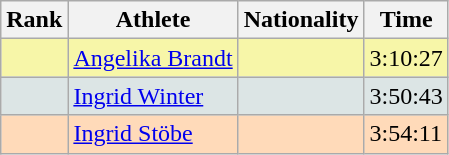<table class="wikitable sortable">
<tr>
<th>Rank</th>
<th>Athlete</th>
<th>Nationality</th>
<th>Time</th>
</tr>
<tr bgcolor="#F7F6A8">
<td align=center></td>
<td><a href='#'>Angelika Brandt</a></td>
<td></td>
<td>3:10:27</td>
</tr>
<tr bgcolor="#DCE5E5">
<td align=center></td>
<td><a href='#'>Ingrid Winter</a></td>
<td></td>
<td>3:50:43</td>
</tr>
<tr bgcolor="#FFDAB9">
<td align=center></td>
<td><a href='#'>Ingrid Stöbe</a></td>
<td></td>
<td>3:54:11</td>
</tr>
</table>
